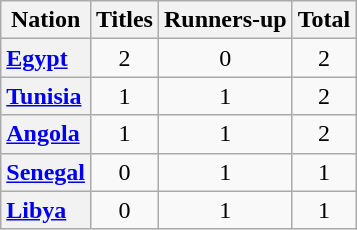<table class="wikitable plainrowheaders sortable" style="text-align:center">
<tr>
<th scope="col">Nation</th>
<th scope="col">Titles</th>
<th scope="col">Runners-up</th>
<th scope="col">Total</th>
</tr>
<tr>
<th scope="row" style="text-align:left"> <a href='#'>Egypt</a></th>
<td>2</td>
<td>0</td>
<td>2</td>
</tr>
<tr>
<th scope="row" style="text-align:left"> <a href='#'>Tunisia</a></th>
<td>1</td>
<td>1</td>
<td>2</td>
</tr>
<tr>
<th scope="row" style="text-align:left"> <a href='#'>Angola</a></th>
<td>1</td>
<td>1</td>
<td>2</td>
</tr>
<tr>
<th scope="row" style="text-align:left"> <a href='#'>Senegal</a></th>
<td>0</td>
<td>1</td>
<td>1</td>
</tr>
<tr>
<th scope="row" style="text-align:left"> <a href='#'>Libya</a></th>
<td>0</td>
<td>1</td>
<td>1</td>
</tr>
</table>
